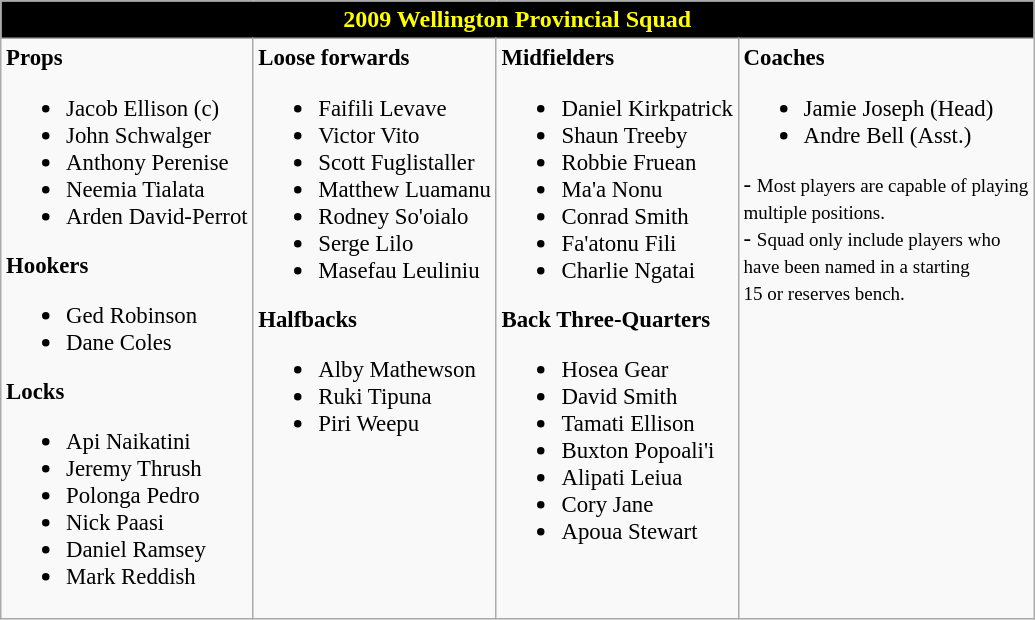<table class="wikitable collapsible nowraplinks" style="text-align: left;">
<tr>
<th colspan="4" style="background-color: #000000;color:#FFFF00;text-align:center;">2009 Wellington Provincial Squad</th>
</tr>
<tr>
<td style="font-size: 95%;" valign="top"><strong>Props</strong><br><ul><li>Jacob Ellison (c)</li><li>John Schwalger</li><li>Anthony Perenise</li><li>Neemia Tialata</li><li>Arden David-Perrot</li></ul><strong>Hookers</strong><ul><li>Ged Robinson</li><li>Dane Coles</li></ul><strong>Locks</strong><ul><li>Api Naikatini</li><li>Jeremy Thrush</li><li>Polonga Pedro</li><li>Nick Paasi</li><li>Daniel Ramsey</li><li>Mark Reddish</li></ul></td>
<td style="font-size: 95%;" valign="top"><strong>Loose forwards</strong><br><ul><li>Faifili Levave</li><li>Victor Vito</li><li>Scott Fuglistaller</li><li>Matthew Luamanu</li><li>Rodney So'oialo</li><li>Serge Lilo</li><li>Masefau Leuliniu</li></ul><strong>Halfbacks</strong><ul><li>Alby Mathewson</li><li>Ruki Tipuna</li><li>Piri Weepu</li></ul></td>
<td style="font-size: 95%;" valign="top"><strong>Midfielders</strong><br><ul><li>Daniel Kirkpatrick</li><li>Shaun Treeby</li><li>Robbie Fruean</li><li>Ma'a Nonu</li><li>Conrad Smith</li><li>Fa'atonu Fili</li><li>Charlie Ngatai</li></ul><strong>Back Three-Quarters</strong><ul><li>Hosea Gear</li><li>David Smith</li><li>Tamati Ellison</li><li>Buxton Popoali'i</li><li>Alipati Leiua</li><li>Cory Jane</li><li>Apoua Stewart</li></ul></td>
<td style="font-size: 95%;" valign="top"><strong>Coaches</strong><br><ul><li>Jamie Joseph (Head)</li><li>Andre Bell (Asst.)</li></ul>- <small>Most players are capable of playing<br> multiple positions.</small><br>- <small>Squad only include players who<br> have been named in a starting <br>15 or reserves bench.</small></td>
</tr>
</table>
